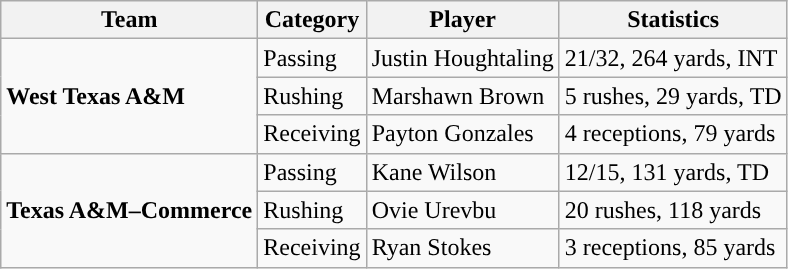<table class="wikitable" style="float: left;">
<tr>
<th>Team</th>
<th>Category</th>
<th>Player</th>
<th>Statistics</th>
</tr>
<tr>
<td rowspan=3><strong>West Texas A&M</strong></td>
<td>Passing</td>
<td>Justin Houghtaling</td>
<td>21/32, 264 yards, INT</td>
</tr>
<tr>
<td>Rushing</td>
<td>Marshawn Brown</td>
<td>5 rushes, 29 yards, TD</td>
</tr>
<tr>
<td>Receiving</td>
<td>Payton Gonzales</td>
<td>4 receptions, 79 yards</td>
</tr>
<tr>
<td rowspan=3><strong>Texas A&M–Commerce</strong></td>
<td>Passing</td>
<td>Kane Wilson</td>
<td>12/15, 131 yards, TD</td>
</tr>
<tr>
<td>Rushing</td>
<td>Ovie Urevbu</td>
<td>20 rushes, 118 yards</td>
</tr>
<tr>
<td>Receiving</td>
<td>Ryan Stokes</td>
<td>3 receptions, 85 yards</td>
</tr>
</table>
